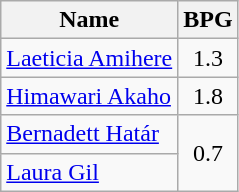<table class=wikitable>
<tr>
<th>Name</th>
<th>BPG</th>
</tr>
<tr>
<td> <a href='#'>Laeticia Amihere</a></td>
<td align=center>1.3</td>
</tr>
<tr>
<td> <a href='#'>Himawari Akaho</a></td>
<td align=center>1.8</td>
</tr>
<tr>
<td> <a href='#'>Bernadett Határ</a></td>
<td align=center rowspan=2>0.7</td>
</tr>
<tr>
<td> <a href='#'>Laura Gil</a></td>
</tr>
</table>
